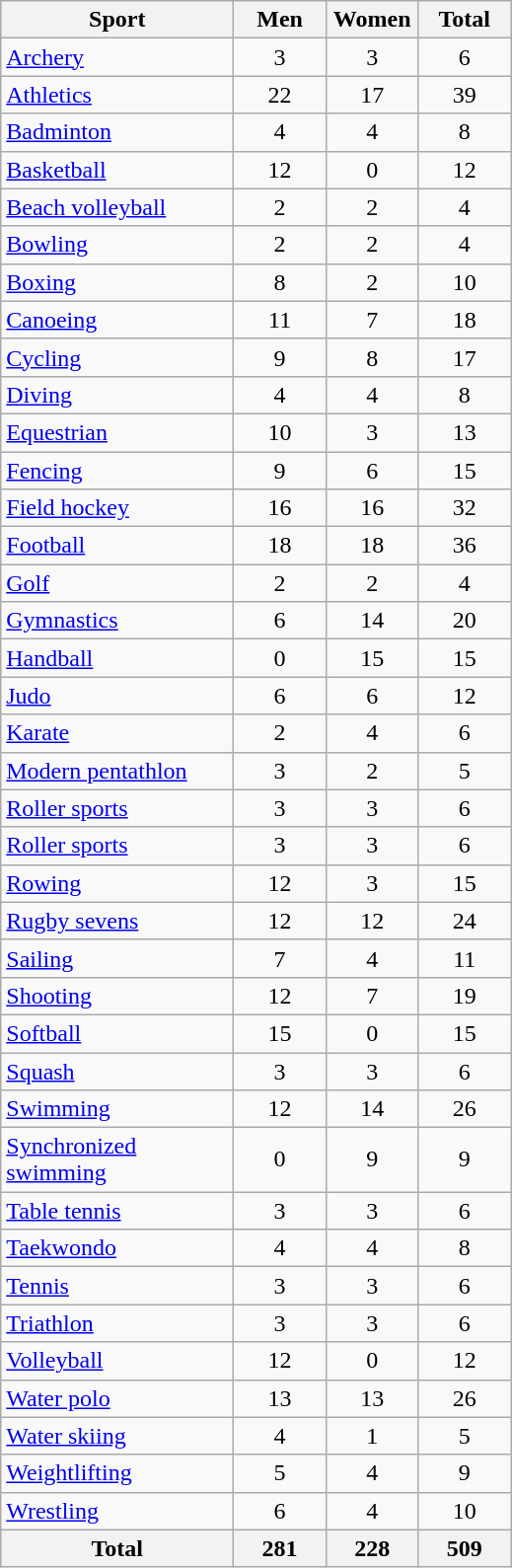<table class="wikitable sortable" style="text-align:center">
<tr>
<th width=150>Sport</th>
<th width=55>Men</th>
<th width=55>Women</th>
<th width=55>Total</th>
</tr>
<tr>
<td align=left><a href='#'>Archery</a></td>
<td>3</td>
<td>3</td>
<td>6</td>
</tr>
<tr>
<td align=left><a href='#'>Athletics</a></td>
<td>22</td>
<td>17</td>
<td>39</td>
</tr>
<tr>
<td align=left><a href='#'>Badminton</a></td>
<td>4</td>
<td>4</td>
<td>8</td>
</tr>
<tr>
<td align=left><a href='#'>Basketball</a></td>
<td>12</td>
<td>0</td>
<td>12</td>
</tr>
<tr>
<td align=left><a href='#'>Beach volleyball</a></td>
<td>2</td>
<td>2</td>
<td>4</td>
</tr>
<tr>
<td align=left><a href='#'>Bowling</a></td>
<td>2</td>
<td>2</td>
<td>4</td>
</tr>
<tr>
<td align=left><a href='#'>Boxing</a></td>
<td>8</td>
<td>2</td>
<td>10</td>
</tr>
<tr>
<td align=left><a href='#'>Canoeing</a></td>
<td>11</td>
<td>7</td>
<td>18</td>
</tr>
<tr>
<td align=left><a href='#'>Cycling</a></td>
<td>9</td>
<td>8</td>
<td>17</td>
</tr>
<tr>
<td align=left><a href='#'>Diving</a></td>
<td>4</td>
<td>4</td>
<td>8</td>
</tr>
<tr>
<td align=left><a href='#'>Equestrian</a></td>
<td>10</td>
<td>3</td>
<td>13</td>
</tr>
<tr>
<td align=left><a href='#'>Fencing</a></td>
<td>9</td>
<td>6</td>
<td>15</td>
</tr>
<tr>
<td align=left><a href='#'>Field hockey</a></td>
<td>16</td>
<td>16</td>
<td>32</td>
</tr>
<tr>
<td align=left><a href='#'>Football</a></td>
<td>18</td>
<td>18</td>
<td>36</td>
</tr>
<tr>
<td align=left><a href='#'>Golf</a></td>
<td>2</td>
<td>2</td>
<td>4</td>
</tr>
<tr>
<td align=left><a href='#'>Gymnastics</a></td>
<td>6</td>
<td>14</td>
<td>20</td>
</tr>
<tr>
<td align=left><a href='#'>Handball</a></td>
<td>0</td>
<td>15</td>
<td>15</td>
</tr>
<tr>
<td align=left><a href='#'>Judo</a></td>
<td>6</td>
<td>6</td>
<td>12</td>
</tr>
<tr>
<td align=left><a href='#'>Karate</a></td>
<td>2</td>
<td>4</td>
<td>6</td>
</tr>
<tr>
<td align=left><a href='#'>Modern pentathlon</a></td>
<td>3</td>
<td>2</td>
<td>5</td>
</tr>
<tr>
<td align=left><a href='#'>Roller sports</a></td>
<td>3</td>
<td>3</td>
<td>6</td>
</tr>
<tr>
<td align=left><a href='#'>Roller sports</a></td>
<td>3</td>
<td>3</td>
<td>6</td>
</tr>
<tr>
<td align=left><a href='#'>Rowing</a></td>
<td>12</td>
<td>3</td>
<td>15</td>
</tr>
<tr>
<td align=left><a href='#'>Rugby sevens</a></td>
<td>12</td>
<td>12</td>
<td>24</td>
</tr>
<tr>
<td align=left><a href='#'>Sailing</a></td>
<td>7</td>
<td>4</td>
<td>11</td>
</tr>
<tr>
<td align=left><a href='#'>Shooting</a></td>
<td>12</td>
<td>7</td>
<td>19</td>
</tr>
<tr>
<td align=left><a href='#'>Softball</a></td>
<td>15</td>
<td>0</td>
<td>15</td>
</tr>
<tr>
<td align=left><a href='#'>Squash</a></td>
<td>3</td>
<td>3</td>
<td>6</td>
</tr>
<tr>
<td align=left><a href='#'>Swimming</a></td>
<td>12</td>
<td>14</td>
<td>26</td>
</tr>
<tr>
<td align=left><a href='#'>Synchronized swimming</a></td>
<td>0</td>
<td>9</td>
<td>9</td>
</tr>
<tr>
<td align=left><a href='#'>Table tennis</a></td>
<td>3</td>
<td>3</td>
<td>6</td>
</tr>
<tr>
<td align=left><a href='#'>Taekwondo</a></td>
<td>4</td>
<td>4</td>
<td>8</td>
</tr>
<tr>
<td align=left><a href='#'>Tennis</a></td>
<td>3</td>
<td>3</td>
<td>6</td>
</tr>
<tr>
<td align=left><a href='#'>Triathlon</a></td>
<td>3</td>
<td>3</td>
<td>6</td>
</tr>
<tr>
<td align=left><a href='#'>Volleyball</a></td>
<td>12</td>
<td>0</td>
<td>12</td>
</tr>
<tr>
<td align=left><a href='#'>Water polo</a></td>
<td>13</td>
<td>13</td>
<td>26</td>
</tr>
<tr>
<td align=left><a href='#'>Water skiing</a></td>
<td>4</td>
<td>1</td>
<td>5</td>
</tr>
<tr>
<td align=left><a href='#'>Weightlifting</a></td>
<td>5</td>
<td>4</td>
<td>9</td>
</tr>
<tr>
<td align=left><a href='#'>Wrestling</a></td>
<td>6</td>
<td>4</td>
<td>10</td>
</tr>
<tr class="sortbottom">
<th>Total</th>
<th>281</th>
<th>228</th>
<th>509</th>
</tr>
</table>
